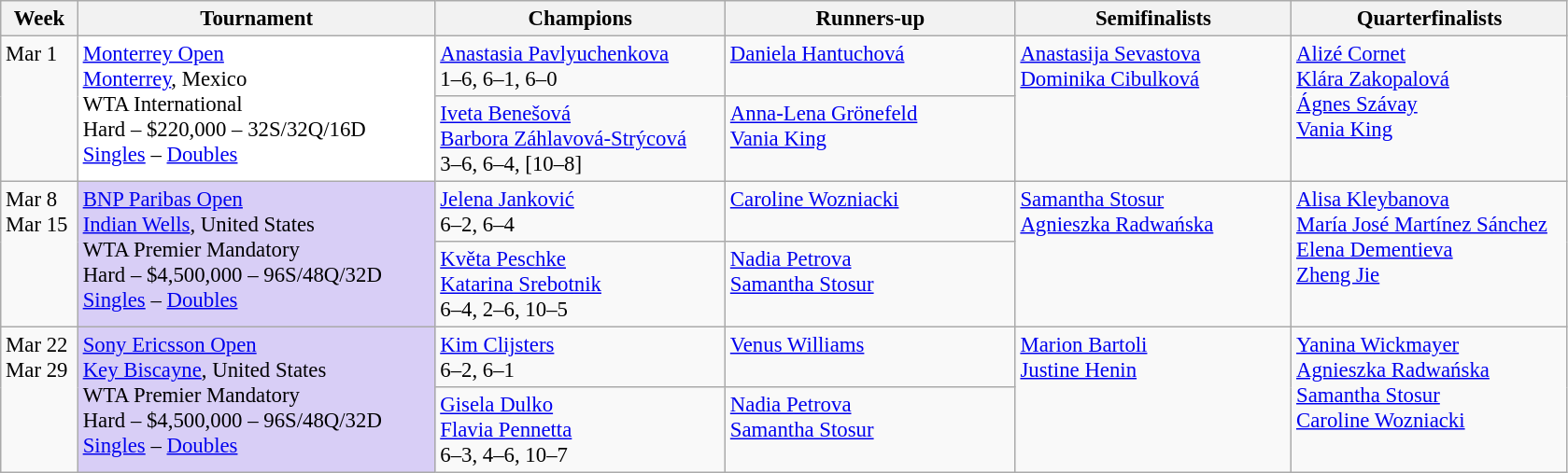<table class=wikitable style=font-size:95%>
<tr>
<th style="width:48px;">Week</th>
<th style="width:248px;">Tournament</th>
<th style="width:200px;">Champions</th>
<th style="width:200px;">Runners-up</th>
<th style="width:190px;">Semifinalists</th>
<th style="width:190px;">Quarterfinalists</th>
</tr>
<tr valign=top>
<td rowspan=2>Mar 1</td>
<td style="background:#fff;" rowspan="2"><a href='#'>Monterrey Open</a><br> <a href='#'>Monterrey</a>, Mexico<br>WTA International<br>Hard – $220,000 – 32S/32Q/16D<br><a href='#'>Singles</a> – <a href='#'>Doubles</a></td>
<td> <a href='#'>Anastasia Pavlyuchenkova</a><br>1–6, 6–1, 6–0</td>
<td> <a href='#'>Daniela Hantuchová</a></td>
<td rowspan=2> <a href='#'>Anastasija Sevastova</a><br> <a href='#'>Dominika Cibulková</a></td>
<td rowspan=2> <a href='#'>Alizé Cornet</a><br> <a href='#'>Klára Zakopalová</a><br> <a href='#'>Ágnes Szávay</a><br> <a href='#'>Vania King</a></td>
</tr>
<tr valign=top>
<td> <a href='#'>Iveta Benešová</a><br> <a href='#'>Barbora Záhlavová-Strýcová</a><br>3–6, 6–4, [10–8]</td>
<td> <a href='#'>Anna-Lena Grönefeld</a><br> <a href='#'>Vania King</a></td>
</tr>
<tr valign=top>
<td rowspan=2>Mar 8<br>Mar 15</td>
<td style="background:#d8cef6;" rowspan="2"><a href='#'>BNP Paribas Open</a><br> <a href='#'>Indian Wells</a>, United States<br>WTA Premier Mandatory<br>Hard – $4,500,000 – 96S/48Q/32D<br><a href='#'>Singles</a> – <a href='#'>Doubles</a></td>
<td> <a href='#'>Jelena Janković</a><br>6–2, 6–4</td>
<td> <a href='#'>Caroline Wozniacki</a></td>
<td rowspan=2> <a href='#'>Samantha Stosur</a><br> <a href='#'>Agnieszka Radwańska</a></td>
<td rowspan=2> <a href='#'>Alisa Kleybanova</a><br> <a href='#'>María José Martínez Sánchez</a><br>  <a href='#'>Elena Dementieva</a><br> <a href='#'>Zheng Jie</a></td>
</tr>
<tr valign=top>
<td> <a href='#'>Květa Peschke</a><br> <a href='#'>Katarina Srebotnik</a><br>6–4, 2–6, 10–5</td>
<td> <a href='#'>Nadia Petrova</a><br> <a href='#'>Samantha Stosur</a></td>
</tr>
<tr valign=top>
<td rowspan=2>Mar 22<br>Mar 29</td>
<td style="background:#d8cef6;" rowspan="2"><a href='#'>Sony Ericsson Open</a><br> <a href='#'>Key Biscayne</a>, United States<br>WTA Premier Mandatory<br>Hard – $4,500,000 – 96S/48Q/32D<br><a href='#'>Singles</a> – <a href='#'>Doubles</a></td>
<td> <a href='#'>Kim Clijsters</a><br>6–2, 6–1</td>
<td> <a href='#'>Venus Williams</a></td>
<td rowspan=2> <a href='#'>Marion Bartoli</a><br> <a href='#'>Justine Henin</a></td>
<td rowspan=2> <a href='#'>Yanina Wickmayer</a><br> <a href='#'>Agnieszka Radwańska</a><br> <a href='#'>Samantha Stosur</a><br> <a href='#'>Caroline Wozniacki</a></td>
</tr>
<tr valign=top>
<td> <a href='#'>Gisela Dulko</a><br> <a href='#'>Flavia Pennetta</a><br>6–3, 4–6, 10–7</td>
<td> <a href='#'>Nadia Petrova</a><br> <a href='#'>Samantha Stosur</a></td>
</tr>
</table>
